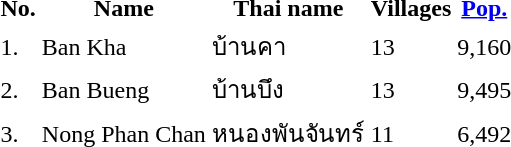<table>
<tr>
<th>No.</th>
<th>Name</th>
<th>Thai name</th>
<th>Villages</th>
<th><a href='#'>Pop.</a></th>
</tr>
<tr>
<td>1.</td>
<td>Ban Kha</td>
<td>บ้านคา</td>
<td>13</td>
<td>9,160</td>
<td></td>
</tr>
<tr>
<td>2.</td>
<td>Ban Bueng</td>
<td>บ้านบึง</td>
<td>13</td>
<td>9,495</td>
<td></td>
</tr>
<tr>
<td>3.</td>
<td>Nong Phan Chan</td>
<td>หนองพันจันทร์</td>
<td>11</td>
<td>6,492</td>
<td></td>
</tr>
</table>
